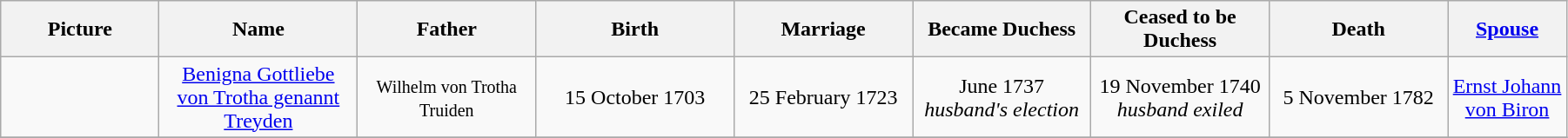<table width=95% class="wikitable">
<tr>
<th width = "8%">Picture</th>
<th width = "10%">Name</th>
<th width = "9%">Father</th>
<th width = "10%">Birth</th>
<th width = "9%">Marriage</th>
<th width = "9%">Became Duchess</th>
<th width = "9%">Ceased to be Duchess</th>
<th width = "9%">Death</th>
<th width = "6%"><a href='#'>Spouse</a></th>
</tr>
<tr>
<td align="center"></td>
<td align="center"><a href='#'>Benigna Gottliebe von Trotha genannt Treyden</a></td>
<td align="center"><small>Wilhelm von Trotha Truiden</small></td>
<td align="center">15 October 1703</td>
<td align="center">25 February 1723</td>
<td align="center">June 1737<br><em>husband's election</em></td>
<td align="center">19 November 1740<br><em>husband exiled</em></td>
<td align="center">5 November 1782</td>
<td align="center"><a href='#'>Ernst Johann von Biron</a></td>
</tr>
<tr>
</tr>
</table>
